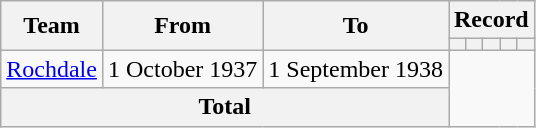<table class=wikitable style="text-align: center">
<tr>
<th rowspan=2>Team</th>
<th rowspan=2>From</th>
<th rowspan=2>To</th>
<th colspan=5>Record</th>
</tr>
<tr>
<th></th>
<th></th>
<th></th>
<th></th>
<th></th>
</tr>
<tr>
<td align=left><a href='#'>Rochdale</a></td>
<td align=left>1 October 1937</td>
<td align=left>1 September 1938<br></td>
</tr>
<tr>
<th colspan=3>Total<br></th>
</tr>
</table>
